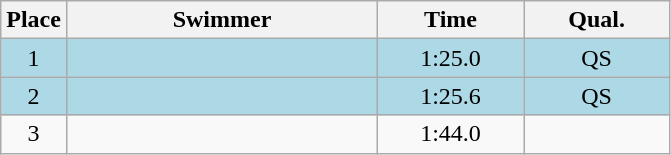<table class=wikitable style="text-align:center">
<tr>
<th>Place</th>
<th width=200>Swimmer</th>
<th width=90>Time</th>
<th width=90>Qual.</th>
</tr>
<tr bgcolor=lightblue>
<td>1</td>
<td align=left></td>
<td>1:25.0</td>
<td>QS</td>
</tr>
<tr bgcolor=lightblue>
<td>2</td>
<td align=left></td>
<td>1:25.6</td>
<td>QS</td>
</tr>
<tr>
<td>3</td>
<td align=left></td>
<td>1:44.0</td>
<td></td>
</tr>
</table>
